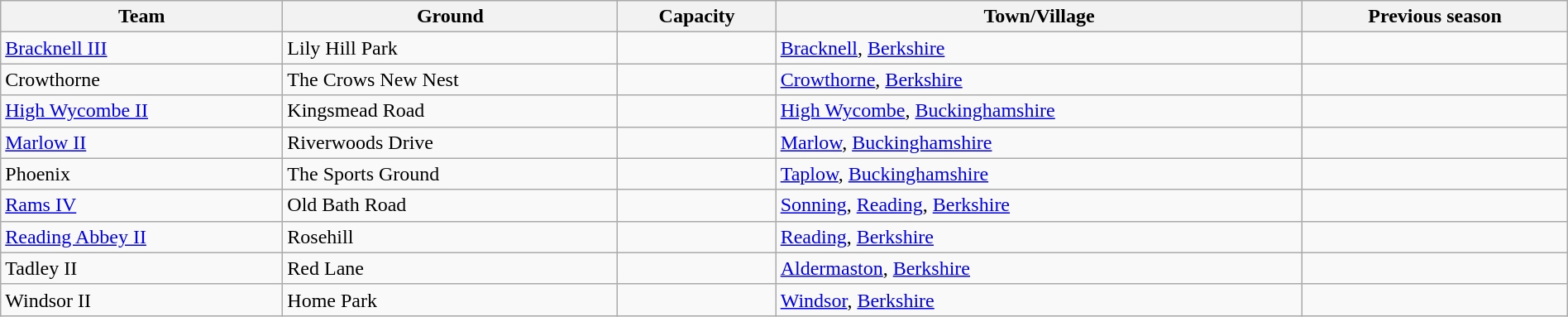<table class="wikitable sortable" width=100%>
<tr>
<th>Team</th>
<th>Ground</th>
<th>Capacity</th>
<th>Town/Village</th>
<th>Previous season</th>
</tr>
<tr>
<td><a href='#'>Bracknell III</a></td>
<td>Lily Hill Park</td>
<td></td>
<td><a href='#'>Bracknell</a>, <a href='#'>Berkshire</a></td>
<td></td>
</tr>
<tr>
<td Crowthorne RFC>Crowthorne</td>
<td>The Crows New Nest</td>
<td></td>
<td><a href='#'>Crowthorne</a>, <a href='#'>Berkshire</a></td>
<td></td>
</tr>
<tr>
<td><a href='#'>High Wycombe II</a></td>
<td>Kingsmead Road</td>
<td></td>
<td><a href='#'>High Wycombe</a>, <a href='#'>Buckinghamshire</a></td>
<td></td>
</tr>
<tr>
<td><a href='#'>Marlow II</a></td>
<td>Riverwoods Drive</td>
<td></td>
<td><a href='#'>Marlow</a>, <a href='#'>Buckinghamshire</a></td>
<td></td>
</tr>
<tr>
<td>Phoenix</td>
<td>The Sports Ground</td>
<td></td>
<td><a href='#'>Taplow</a>, <a href='#'>Buckinghamshire</a></td>
<td></td>
</tr>
<tr>
<td><a href='#'>Rams IV</a></td>
<td>Old Bath Road</td>
<td></td>
<td><a href='#'>Sonning</a>, <a href='#'>Reading</a>, <a href='#'>Berkshire</a></td>
<td></td>
</tr>
<tr>
<td><a href='#'>Reading Abbey II</a></td>
<td>Rosehill</td>
<td></td>
<td><a href='#'>Reading</a>, <a href='#'>Berkshire</a></td>
<td></td>
</tr>
<tr>
<td>Tadley II</td>
<td>Red Lane</td>
<td></td>
<td><a href='#'>Aldermaston</a>, <a href='#'>Berkshire</a></td>
<td></td>
</tr>
<tr>
<td>Windsor II</td>
<td>Home Park</td>
<td></td>
<td><a href='#'>Windsor</a>, <a href='#'>Berkshire</a></td>
<td></td>
</tr>
</table>
